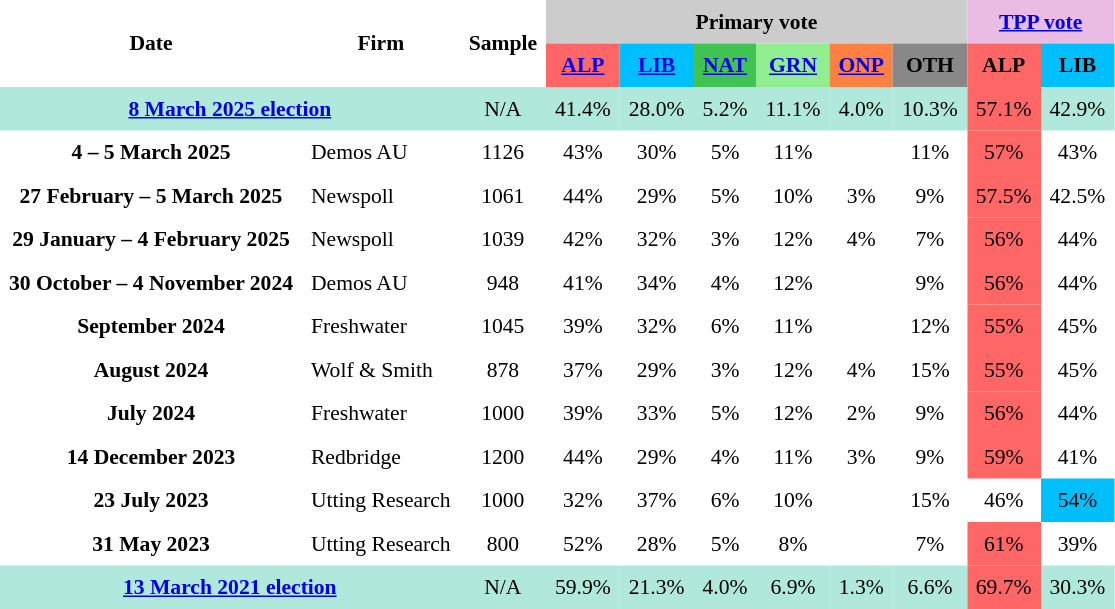<table class="toccolours" cellpadding="6" cellspacing="0" style="float:left; margin-right:.5em; margin-top:.4em; font-size:90%;">
<tr>
<th style="background:#; text-align:center;" rowspan="2">Date</th>
<th style="background:#; text-align:center;" rowspan="2">Firm</th>
<th style="background:#; text-align:center;" rowspan="2">Sample</th>
<th style="background:#ccc; text-align:center;" colspan="6">Primary vote</th>
<th style="background:#ebbce3; text-align:center;" colspan="2"><a href='#'>TPP vote</a></th>
</tr>
<tr>
<th style="background:#f66; text-align:center;"><a href='#'>ALP</a></th>
<th style="background:#00bfff; text-align:center;"><a href='#'>LIB</a></th>
<th style="background:#40c351; text-align:center;"><a href='#'>NAT</a></th>
<th style="background:#90ee90; text-align:center;"><a href='#'>GRN</a></th>
<th style="background:#FF8040; text-align:center;"><a href='#'>ONP</a></th>
<th style="background:#888; text-align:center;">OTH</th>
<th style="background:#f66; text-align:center;">ALP</th>
<th style="background:#00bfff; text-align:center;">LIB</th>
</tr>
<tr>
<th style="text-align:center; background:#b0e9db;" colspan="2"><strong><a href='#'>8 March 2025 election</a></strong></th>
<td style="text-align:center; background:#b0e9db;">N/A</td>
<td style="text-align:center; background:#b0e9db;">41.4%</td>
<td width="" style="text-align:center; background:#b0e9db;">28.0%</td>
<td style="text-align:center; background:#b0e9db;">5.2%</td>
<td width="" style="text-align:center; background:#b0e9db;">11.1%</td>
<td width="" style="text-align:center; background:#b0e9db;">4.0%</td>
<td width="" style="text-align:center; background:#b0e9db;">10.3%</td>
<td width="" style="text-align:center; background:#f66;">57.1%</td>
<td width="" style="text-align:center; background:#b0e9db;">42.9%</td>
</tr>
<tr>
<th>4 – 5 March 2025</th>
<td>Demos AU</td>
<td style="text-align:center;">1126</td>
<td style="text-align:center;">43%</td>
<td style="text-align:center;">30%</td>
<td style="text-align:center;">5%</td>
<td style="text-align:center;">11%</td>
<td></td>
<td style="text-align:center;">11%</td>
<td width="" style="text-align:center; background:#f66;">57%</td>
<td style="text-align:center;">43%</td>
</tr>
<tr>
<th>27 February – 5 March 2025</th>
<td>Newspoll</td>
<td style="text-align:center;">1061</td>
<td style="text-align:center;">44%</td>
<td style="text-align:center;">29%</td>
<td style="text-align:center;">5%</td>
<td style="text-align:center;">10%</td>
<td style="text-align:center;">3%</td>
<td style="text-align:center;">9%</td>
<td width="" style="text-align:center; background:#f66;">57.5%</td>
<td style="text-align:center;">42.5%</td>
</tr>
<tr>
<th>29 January – 4 February 2025</th>
<td>Newspoll</td>
<td style="text-align:center;">1039</td>
<td style="text-align:center;">42%</td>
<td style="text-align:center;">32%</td>
<td style="text-align:center;">3%</td>
<td style="text-align:center;">12%</td>
<td style="text-align:center;">4%</td>
<td style="text-align:center;">7%</td>
<td width="" style="text-align:center; background:#f66;">56%</td>
<td style="text-align:center;">44%</td>
</tr>
<tr>
<th>30 October – 4 November 2024</th>
<td>Demos AU</td>
<td style="text-align:center;">948</td>
<td style="text-align:center;">41%</td>
<td style="text-align:center;">34%</td>
<td style="text-align:center;">4%</td>
<td style="text-align:center;">12%</td>
<td></td>
<td style="text-align:center;">9%</td>
<td width="" style="text-align:center; background:#f66;">56%</td>
<td style="text-align:center;">44%</td>
</tr>
<tr>
<th>September 2024</th>
<td>Freshwater</td>
<td style="text-align:center;">1045</td>
<td style="text-align:center;">39%</td>
<td style="text-align:center;">32%</td>
<td style="text-align:center;">6%</td>
<td style="text-align:center;">11%</td>
<td></td>
<td style="text-align:center;">12%</td>
<td width="" style="text-align:center; background:#f66;">55%</td>
<td style="text-align:center;">45%</td>
</tr>
<tr>
<th>August 2024</th>
<td>Wolf & Smith</td>
<td style="text-align:center;">878</td>
<td style="text-align:center;">37%</td>
<td style="text-align:center;">29%</td>
<td style="text-align:center;">3%</td>
<td style="text-align:center;">12%</td>
<td style="text-align:center;">4%</td>
<td style="text-align:center;">15%</td>
<td width="" style="text-align:center; background:#f66;">55%</td>
<td style="text-align:center;">45%</td>
</tr>
<tr>
<th>July 2024</th>
<td>Freshwater</td>
<td style="text-align:center;">1000</td>
<td style="text-align:center;">39%</td>
<td style="text-align:center;">33%</td>
<td style="text-align:center;">5%</td>
<td style="text-align:center;">12%</td>
<td style="text-align:center;">2%</td>
<td style="text-align:center;">9%</td>
<td width="" style="text-align:center; background:#f66;">56%</td>
<td style="text-align:center;">44%</td>
</tr>
<tr>
<th>14 December 2023</th>
<td>Redbridge</td>
<td style="text-align:center;">1200</td>
<td style="text-align:center;">44%</td>
<td style="text-align:center;">29%</td>
<td style="text-align:center;">4%</td>
<td style="text-align:center;">11%</td>
<td style="text-align:center;">3%</td>
<td style="text-align:center;">9%</td>
<td width="" style="text-align:center; background:#f66;">59%</td>
<td style="text-align:center;">41%</td>
</tr>
<tr>
<th>23 July 2023</th>
<td>Utting Research</td>
<td style="text-align:center;">1000</td>
<td style="text-align:center;">32%</td>
<td style="text-align:center;">37%</td>
<td style="text-align:center;">6%</td>
<td style="text-align:center;">10%</td>
<td></td>
<td style="text-align:center;">15%</td>
<td style="text-align:center;">46%</td>
<td width="" style="text-align:center; background:#00bfff;">54%</td>
</tr>
<tr>
<th>31 May 2023</th>
<td>Utting Research</td>
<td style="text-align:center;">800</td>
<td style="text-align:center;">52%</td>
<td style="text-align:center;">28%</td>
<td style="text-align:center;">5%</td>
<td style="text-align:center;">8%</td>
<td></td>
<td style="text-align:center;">7%</td>
<td width="" style="text-align:center; background:#f66;">61%</td>
<td style="text-align:center;">39%</td>
</tr>
<tr>
<th style="text-align:center; background:#b0e9db;" colspan="2"><strong><a href='#'>13 March 2021 election</a></strong></th>
<td style="text-align:center; background:#b0e9db;">N/A</td>
<td style="text-align:center; background:#b0e9db;">59.9%</td>
<td width="" style="text-align:center; background:#b0e9db;">21.3%</td>
<td style="text-align:center; background:#b0e9db;">4.0%</td>
<td width="" style="text-align:center; background:#b0e9db;">6.9%</td>
<td width="" style="text-align:center; background:#b0e9db;">1.3%</td>
<td width="" style="text-align:center; background:#b0e9db;">6.6%</td>
<td width="" style="text-align:center; background:#f66;">69.7%</td>
<td width="" style="text-align:center; background:#b0e9db;">30.3%</td>
</tr>
</table>
